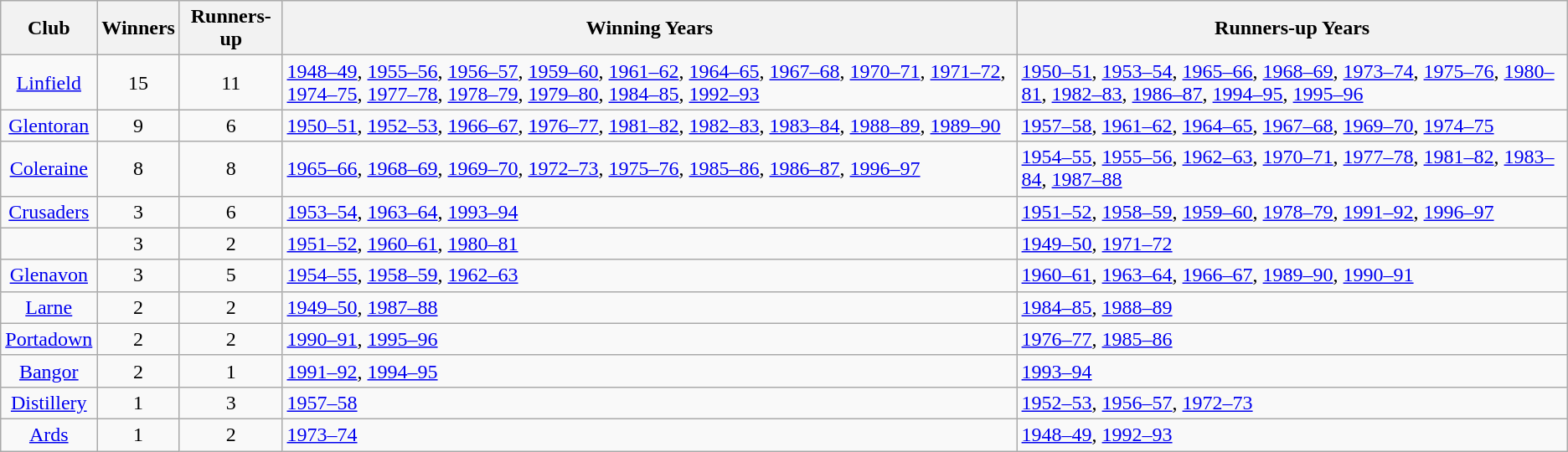<table class="wikitable" style="text-align:center">
<tr>
<th>Club</th>
<th>Winners</th>
<th>Runners-up</th>
<th>Winning Years</th>
<th>Runners-up Years</th>
</tr>
<tr>
<td><a href='#'>Linfield</a></td>
<td>15</td>
<td>11</td>
<td align="left"><a href='#'>1948–49</a>, <a href='#'>1955–56</a>, <a href='#'>1956–57</a>, <a href='#'>1959–60</a>, <a href='#'>1961–62</a>, <a href='#'>1964–65</a>, <a href='#'>1967–68</a>, <a href='#'>1970–71</a>, <a href='#'>1971–72</a>, <a href='#'>1974–75</a>, <a href='#'>1977–78</a>, <a href='#'>1978–79</a>, <a href='#'>1979–80</a>, <a href='#'>1984–85</a>, <a href='#'>1992–93</a></td>
<td align="left"><a href='#'>1950–51</a>, <a href='#'>1953–54</a>, <a href='#'>1965–66</a>, <a href='#'>1968–69</a>, <a href='#'>1973–74</a>, <a href='#'>1975–76</a>, <a href='#'>1980–81</a>, <a href='#'>1982–83</a>, <a href='#'>1986–87</a>, <a href='#'>1994–95</a>, <a href='#'>1995–96</a></td>
</tr>
<tr>
<td><a href='#'>Glentoran</a></td>
<td>9</td>
<td>6</td>
<td align="left"><a href='#'>1950–51</a>, <a href='#'>1952–53</a>, <a href='#'>1966–67</a>, <a href='#'>1976–77</a>, <a href='#'>1981–82</a>, <a href='#'>1982–83</a>, <a href='#'>1983–84</a>, <a href='#'>1988–89</a>, <a href='#'>1989–90</a></td>
<td align="left"><a href='#'>1957–58</a>, <a href='#'>1961–62</a>, <a href='#'>1964–65</a>, <a href='#'>1967–68</a>, <a href='#'>1969–70</a>, <a href='#'>1974–75</a></td>
</tr>
<tr>
<td><a href='#'>Coleraine</a></td>
<td>8</td>
<td>8</td>
<td align="left"><a href='#'>1965–66</a>, <a href='#'>1968–69</a>, <a href='#'>1969–70</a>, <a href='#'>1972–73</a>, <a href='#'>1975–76</a>, <a href='#'>1985–86</a>, <a href='#'>1986–87</a>, <a href='#'>1996–97</a></td>
<td align="left"><a href='#'>1954–55</a>, <a href='#'>1955–56</a>, <a href='#'>1962–63</a>, <a href='#'>1970–71</a>, <a href='#'>1977–78</a>, <a href='#'>1981–82</a>, <a href='#'>1983–84</a>, <a href='#'>1987–88</a></td>
</tr>
<tr>
<td><a href='#'>Crusaders</a></td>
<td>3</td>
<td>6</td>
<td align="left"><a href='#'>1953–54</a>, <a href='#'>1963–64</a>, <a href='#'>1993–94</a></td>
<td align="left"><a href='#'>1951–52</a>, <a href='#'>1958–59</a>, <a href='#'>1959–60</a>, <a href='#'>1978–79</a>, <a href='#'>1991–92</a>, <a href='#'>1996–97</a></td>
</tr>
<tr>
<td></td>
<td>3</td>
<td>2</td>
<td align="left"><a href='#'>1951–52</a>, <a href='#'>1960–61</a>, <a href='#'>1980–81</a></td>
<td align="left"><a href='#'>1949–50</a>, <a href='#'>1971–72</a></td>
</tr>
<tr>
<td><a href='#'>Glenavon</a></td>
<td>3</td>
<td>5</td>
<td align="left"><a href='#'>1954–55</a>, <a href='#'>1958–59</a>, <a href='#'>1962–63</a></td>
<td align="left"><a href='#'>1960–61</a>, <a href='#'>1963–64</a>, <a href='#'>1966–67</a>, <a href='#'>1989–90</a>, <a href='#'>1990–91</a></td>
</tr>
<tr>
<td><a href='#'>Larne</a></td>
<td>2</td>
<td>2</td>
<td align="left"><a href='#'>1949–50</a>, <a href='#'>1987–88</a></td>
<td align="left"><a href='#'>1984–85</a>, <a href='#'>1988–89</a></td>
</tr>
<tr>
<td><a href='#'>Portadown</a></td>
<td>2</td>
<td>2</td>
<td align="left"><a href='#'>1990–91</a>, <a href='#'>1995–96</a></td>
<td align="left"><a href='#'>1976–77</a>, <a href='#'>1985–86</a></td>
</tr>
<tr>
<td><a href='#'>Bangor</a></td>
<td>2</td>
<td>1</td>
<td align="left"><a href='#'>1991–92</a>, <a href='#'>1994–95</a></td>
<td align="left"><a href='#'>1993–94</a></td>
</tr>
<tr>
<td><a href='#'>Distillery</a></td>
<td>1</td>
<td>3</td>
<td align="left"><a href='#'>1957–58</a></td>
<td align="left"><a href='#'>1952–53</a>, <a href='#'>1956–57</a>, <a href='#'>1972–73</a></td>
</tr>
<tr>
<td><a href='#'>Ards</a></td>
<td>1</td>
<td>2</td>
<td align="left"><a href='#'>1973–74</a></td>
<td align="left"><a href='#'>1948–49</a>, <a href='#'>1992–93</a></td>
</tr>
</table>
